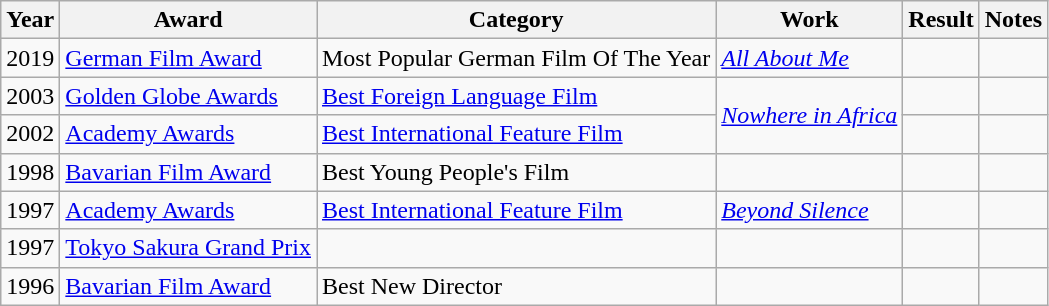<table class="wikitable">
<tr>
<th>Year</th>
<th>Award</th>
<th>Category</th>
<th>Work</th>
<th>Result</th>
<th>Notes</th>
</tr>
<tr>
<td>2019</td>
<td><a href='#'>German Film Award</a></td>
<td>Most Popular German Film Of The Year</td>
<td><em><a href='#'>All About Me</a></em></td>
<td></td>
<td></td>
</tr>
<tr>
<td>2003</td>
<td><a href='#'>Golden Globe Awards</a></td>
<td><a href='#'>Best Foreign Language Film</a></td>
<td rowspan="2"><em><a href='#'>Nowhere in Africa</a></em></td>
<td></td>
<td></td>
</tr>
<tr>
<td>2002</td>
<td><a href='#'>Academy Awards</a></td>
<td><a href='#'>Best International Feature Film</a></td>
<td></td>
<td></td>
</tr>
<tr>
<td>1998</td>
<td><a href='#'>Bavarian Film Award</a></td>
<td>Best Young People's Film</td>
<td></td>
<td></td>
<td></td>
</tr>
<tr>
<td>1997</td>
<td><a href='#'>Academy Awards</a></td>
<td><a href='#'>Best International Feature Film</a></td>
<td><em><a href='#'>Beyond Silence</a></em></td>
<td></td>
<td></td>
</tr>
<tr>
<td>1997</td>
<td><a href='#'>Tokyo Sakura Grand Prix</a></td>
<td></td>
<td></td>
<td></td>
<td></td>
</tr>
<tr>
<td>1996</td>
<td><a href='#'>Bavarian Film Award</a></td>
<td>Best New Director</td>
<td></td>
<td></td>
<td></td>
</tr>
</table>
